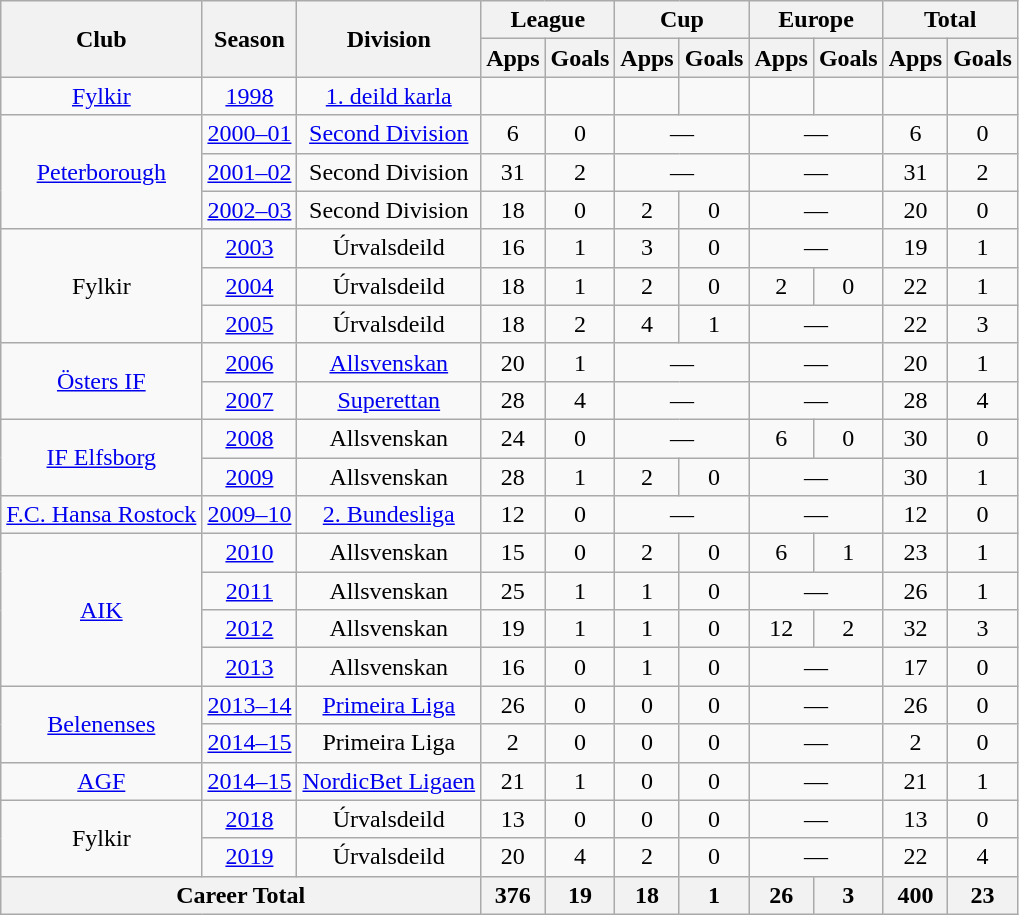<table class="wikitable" style="text-align: center;">
<tr>
<th rowspan="2">Club</th>
<th rowspan="2">Season</th>
<th rowspan="2">Division</th>
<th colspan="2">League</th>
<th colspan="2">Cup</th>
<th colspan="2">Europe</th>
<th colspan="2">Total</th>
</tr>
<tr>
<th>Apps</th>
<th>Goals</th>
<th>Apps</th>
<th>Goals</th>
<th>Apps</th>
<th>Goals</th>
<th>Apps</th>
<th>Goals</th>
</tr>
<tr>
<td><a href='#'>Fylkir</a></td>
<td><a href='#'>1998</a></td>
<td><a href='#'>1. deild karla</a></td>
<td></td>
<td></td>
<td></td>
<td></td>
<td></td>
<td></td>
<td></td>
<td></td>
</tr>
<tr>
<td rowspan="3" valign="center"><a href='#'>Peterborough</a></td>
<td><a href='#'>2000–01</a></td>
<td valign="center"><a href='#'>Second Division</a></td>
<td>6</td>
<td>0</td>
<td colspan="2">—</td>
<td colspan="2">—</td>
<td>6</td>
<td>0</td>
</tr>
<tr>
<td><a href='#'>2001–02</a></td>
<td>Second Division</td>
<td>31</td>
<td>2</td>
<td colspan="2">—</td>
<td colspan="2">—</td>
<td>31</td>
<td>2</td>
</tr>
<tr>
<td><a href='#'>2002–03</a></td>
<td>Second Division</td>
<td>18</td>
<td>0</td>
<td>2</td>
<td>0</td>
<td colspan="2">—</td>
<td>20</td>
<td>0</td>
</tr>
<tr>
<td rowspan="3" valign="center">Fylkir</td>
<td><a href='#'>2003</a></td>
<td valign="center">Úrvalsdeild</td>
<td>16</td>
<td>1</td>
<td>3</td>
<td>0</td>
<td colspan="2">—</td>
<td>19</td>
<td>1</td>
</tr>
<tr>
<td><a href='#'>2004</a></td>
<td>Úrvalsdeild</td>
<td>18</td>
<td>1</td>
<td>2</td>
<td>0</td>
<td>2</td>
<td>0</td>
<td>22</td>
<td>1</td>
</tr>
<tr>
<td><a href='#'>2005</a></td>
<td>Úrvalsdeild</td>
<td>18</td>
<td>2</td>
<td>4</td>
<td>1</td>
<td colspan="2">—</td>
<td>22</td>
<td>3</td>
</tr>
<tr>
<td rowspan="2" valign="center"><a href='#'>Östers IF</a></td>
<td><a href='#'>2006</a></td>
<td><a href='#'>Allsvenskan</a></td>
<td>20</td>
<td>1</td>
<td colspan="2">—</td>
<td colspan="2">—</td>
<td>20</td>
<td>1</td>
</tr>
<tr>
<td><a href='#'>2007</a></td>
<td><a href='#'>Superettan</a></td>
<td>28</td>
<td>4</td>
<td colspan="2">—</td>
<td colspan="2">—</td>
<td>28</td>
<td>4</td>
</tr>
<tr>
<td rowspan="2" valign="center"><a href='#'>IF Elfsborg</a></td>
<td><a href='#'>2008</a></td>
<td valign="center">Allsvenskan</td>
<td>24</td>
<td>0</td>
<td colspan="2">—</td>
<td>6</td>
<td>0</td>
<td>30</td>
<td>0</td>
</tr>
<tr>
<td><a href='#'>2009</a></td>
<td>Allsvenskan</td>
<td>28</td>
<td>1</td>
<td>2</td>
<td>0</td>
<td colspan="2">—</td>
<td>30</td>
<td>1</td>
</tr>
<tr>
<td><a href='#'>F.C. Hansa Rostock</a></td>
<td><a href='#'>2009–10</a></td>
<td><a href='#'>2. Bundesliga</a></td>
<td>12</td>
<td>0</td>
<td colspan="2">—</td>
<td colspan="2">—</td>
<td>12</td>
<td>0</td>
</tr>
<tr>
<td rowspan="4" valign="center"><a href='#'>AIK</a></td>
<td><a href='#'>2010</a></td>
<td valign="center">Allsvenskan</td>
<td>15</td>
<td>0</td>
<td>2</td>
<td>0</td>
<td>6</td>
<td>1</td>
<td>23</td>
<td>1</td>
</tr>
<tr>
<td><a href='#'>2011</a></td>
<td>Allsvenskan</td>
<td>25</td>
<td>1</td>
<td>1</td>
<td>0</td>
<td colspan="2">—</td>
<td>26</td>
<td>1</td>
</tr>
<tr>
<td><a href='#'>2012</a></td>
<td>Allsvenskan</td>
<td>19</td>
<td>1</td>
<td>1</td>
<td>0</td>
<td>12</td>
<td>2</td>
<td>32</td>
<td>3</td>
</tr>
<tr>
<td><a href='#'>2013</a></td>
<td>Allsvenskan</td>
<td>16</td>
<td>0</td>
<td>1</td>
<td>0</td>
<td colspan="2">—</td>
<td>17</td>
<td>0</td>
</tr>
<tr>
<td rowspan="2" valign="center"><a href='#'>Belenenses</a></td>
<td><a href='#'>2013–14</a></td>
<td valign="center"><a href='#'>Primeira Liga</a></td>
<td>26</td>
<td>0</td>
<td>0</td>
<td>0</td>
<td colspan="2">—</td>
<td>26</td>
<td>0</td>
</tr>
<tr>
<td><a href='#'>2014–15</a></td>
<td>Primeira Liga</td>
<td>2</td>
<td>0</td>
<td>0</td>
<td>0</td>
<td colspan="2">—</td>
<td>2</td>
<td>0</td>
</tr>
<tr>
<td rowspan="1" valign="center"><a href='#'>AGF</a></td>
<td><a href='#'>2014–15</a></td>
<td rowspan="1" valign="center"><a href='#'>NordicBet Ligaen</a></td>
<td>21</td>
<td>1</td>
<td>0</td>
<td>0</td>
<td colspan="2">—</td>
<td>21</td>
<td>1</td>
</tr>
<tr>
<td rowspan="2" valign="center">Fylkir</td>
<td><a href='#'>2018</a></td>
<td valign="center">Úrvalsdeild</td>
<td>13</td>
<td>0</td>
<td>0</td>
<td>0</td>
<td colspan="2">—</td>
<td>13</td>
<td>0</td>
</tr>
<tr>
<td><a href='#'>2019</a></td>
<td valign="center">Úrvalsdeild</td>
<td>20</td>
<td>4</td>
<td>2</td>
<td>0</td>
<td colspan="2">—</td>
<td>22</td>
<td>4</td>
</tr>
<tr>
<th colspan="3">Career Total</th>
<th>376</th>
<th>19</th>
<th>18</th>
<th>1</th>
<th>26</th>
<th>3</th>
<th>400</th>
<th>23</th>
</tr>
</table>
